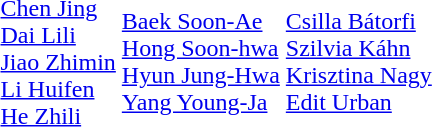<table>
<tr>
<td></td>
<td><br><a href='#'>Chen Jing</a><br><a href='#'>Dai Lili</a><br><a href='#'>Jiao Zhimin</a><br><a href='#'>Li Huifen</a><br><a href='#'>He Zhili</a></td>
<td><br><a href='#'>Baek Soon-Ae</a><br><a href='#'>Hong Soon-hwa</a><br><a href='#'>Hyun Jung-Hwa</a><br><a href='#'>Yang Young-Ja</a></td>
<td><br><a href='#'>Csilla Bátorfi</a><br><a href='#'>Szilvia Káhn</a><br><a href='#'>Krisztina Nagy</a><br><a href='#'>Edit Urban</a></td>
</tr>
</table>
